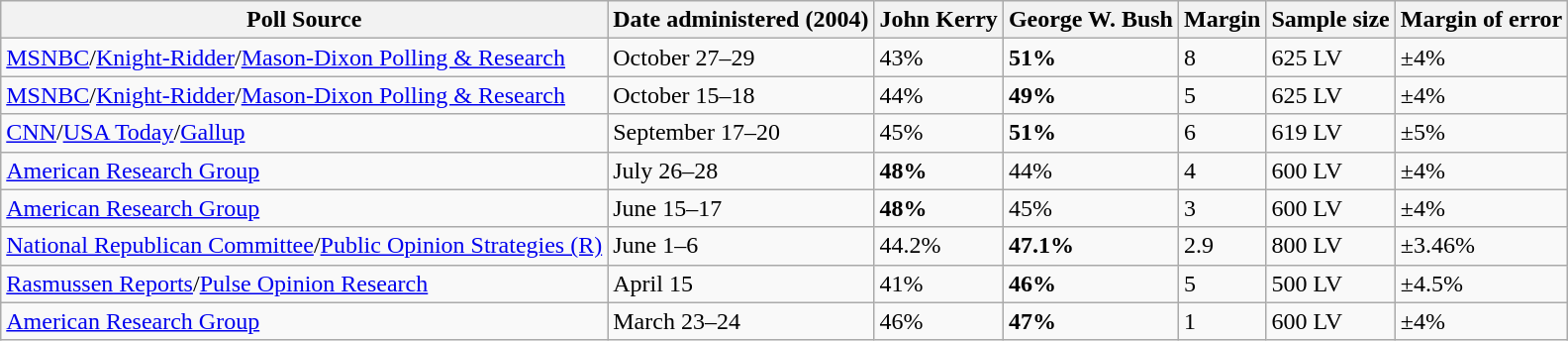<table class="wikitable">
<tr>
<th>Poll Source</th>
<th>Date administered (2004)</th>
<th>John Kerry</th>
<th>George W. Bush</th>
<th>Margin</th>
<th>Sample size</th>
<th>Margin of error</th>
</tr>
<tr>
<td><a href='#'>MSNBC</a>/<a href='#'>Knight-Ridder</a>/<a href='#'>Mason-Dixon Polling & Research</a></td>
<td>October 27–29</td>
<td>43%</td>
<td><strong>51%</strong></td>
<td>8</td>
<td>625 LV</td>
<td>±4%</td>
</tr>
<tr>
<td><a href='#'>MSNBC</a>/<a href='#'>Knight-Ridder</a>/<a href='#'>Mason-Dixon Polling & Research</a></td>
<td>October 15–18</td>
<td>44%</td>
<td><strong>49%</strong></td>
<td>5</td>
<td>625 LV</td>
<td>±4%</td>
</tr>
<tr>
<td><a href='#'>CNN</a>/<a href='#'>USA Today</a>/<a href='#'>Gallup</a></td>
<td>September 17–20</td>
<td>45%</td>
<td><strong>51%</strong></td>
<td>6</td>
<td>619 LV</td>
<td>±5%</td>
</tr>
<tr>
<td><a href='#'>American Research Group</a></td>
<td>July 26–28</td>
<td><strong>48%</strong></td>
<td>44%</td>
<td>4</td>
<td>600 LV</td>
<td>±4%</td>
</tr>
<tr>
<td><a href='#'>American Research Group</a></td>
<td>June 15–17</td>
<td><strong>48%</strong></td>
<td>45%</td>
<td>3</td>
<td>600 LV</td>
<td>±4%</td>
</tr>
<tr>
<td><a href='#'>National Republican Committee</a>/<a href='#'>Public Opinion Strategies (R)</a></td>
<td>June 1–6</td>
<td>44.2%</td>
<td><strong>47.1%</strong></td>
<td>2.9</td>
<td>800 LV</td>
<td>±3.46%</td>
</tr>
<tr>
<td><a href='#'>Rasmussen Reports</a>/<a href='#'>Pulse Opinion Research</a></td>
<td>April 15</td>
<td>41%</td>
<td><strong>46%</strong></td>
<td>5</td>
<td>500 LV</td>
<td>±4.5%</td>
</tr>
<tr>
<td><a href='#'>American Research Group</a></td>
<td>March 23–24</td>
<td>46%</td>
<td><strong>47%</strong></td>
<td>1</td>
<td>600 LV</td>
<td>±4%</td>
</tr>
</table>
